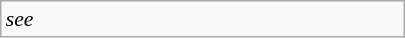<table class="wikitable floatright" style="font-size: 0.9em; width: 270px">
<tr>
<td><em>see </em></td>
</tr>
</table>
